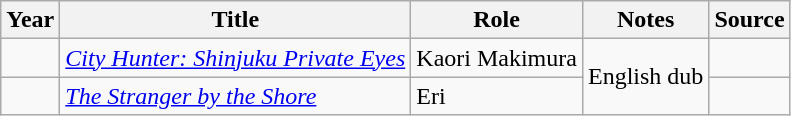<table class="wikitable sortable plainrowheaders">
<tr>
<th>Year</th>
<th>Title</th>
<th>Role</th>
<th class="unsortable">Notes</th>
<th class="unsortable">Source</th>
</tr>
<tr>
<td></td>
<td><em><a href='#'>City Hunter: Shinjuku Private Eyes</a></em></td>
<td>Kaori Makimura</td>
<td rowspan="2">English dub</td>
<td></td>
</tr>
<tr>
<td></td>
<td><em><a href='#'>The Stranger by the Shore</a></em></td>
<td>Eri</td>
<td></td>
</tr>
</table>
